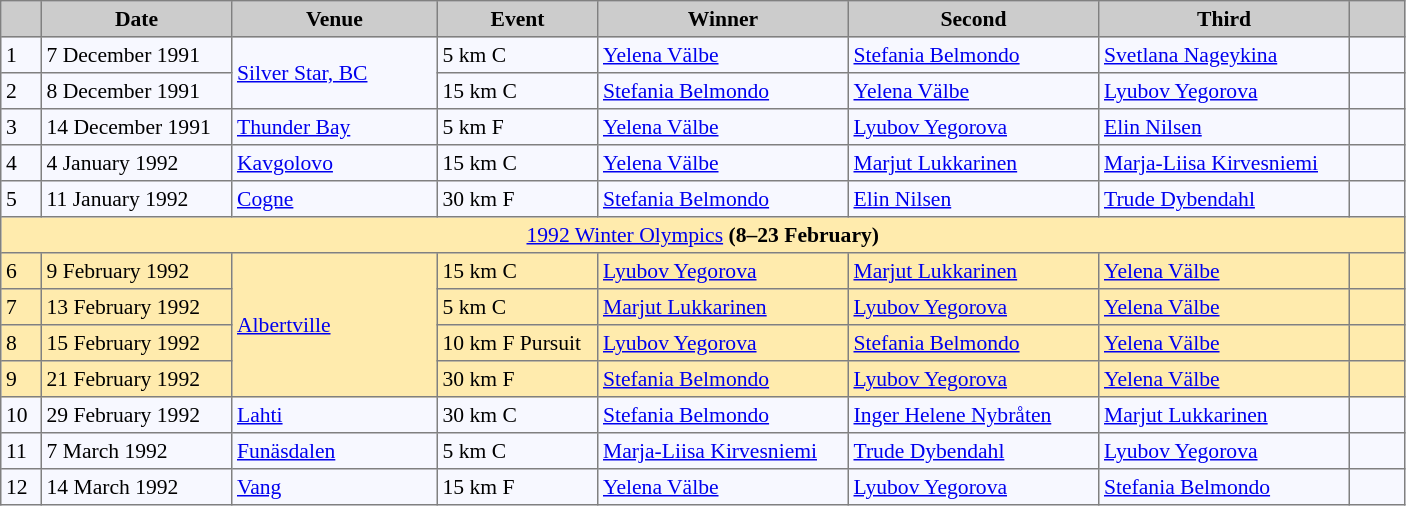<table bgcolor="#f7f8ff" cellpadding="3" cellspacing="0" border="1" style="font-size: 90%; border: gray solid 1px; border-collapse: collapse;">
<tr bgcolor="#CCCCCC">
<td align="center" width="20"><strong></strong></td>
<td align="center" width="120"><strong>Date</strong></td>
<td align="center" width="130"><strong>Venue</strong></td>
<td align="center" width="100"><strong>Event</strong></td>
<td align="center" width="160"><strong>Winner</strong></td>
<td align="center" width="160"><strong>Second</strong></td>
<td align="center" width="160"><strong>Third</strong></td>
<td align="center" width="30"><strong></strong></td>
</tr>
<tr align="left">
<td>1</td>
<td>7 December 1991</td>
<td rowspan="2"> <a href='#'>Silver Star, BC</a></td>
<td>5 km C</td>
<td> <a href='#'>Yelena Välbe</a></td>
<td> <a href='#'>Stefania Belmondo</a></td>
<td> <a href='#'>Svetlana Nageykina</a></td>
<td></td>
</tr>
<tr align="left">
<td>2</td>
<td>8 December 1991</td>
<td>15 km C</td>
<td> <a href='#'>Stefania Belmondo</a></td>
<td> <a href='#'>Yelena Välbe</a></td>
<td> <a href='#'>Lyubov Yegorova</a></td>
<td></td>
</tr>
<tr align="left">
<td>3</td>
<td>14 December 1991</td>
<td> <a href='#'>Thunder Bay</a></td>
<td>5 km F</td>
<td> <a href='#'>Yelena Välbe</a></td>
<td> <a href='#'>Lyubov Yegorova</a></td>
<td> <a href='#'>Elin Nilsen</a></td>
<td></td>
</tr>
<tr align="left">
<td>4</td>
<td>4 January 1992</td>
<td>  <a href='#'>Kavgolovo</a></td>
<td>15 km C</td>
<td> <a href='#'>Yelena Välbe</a></td>
<td> <a href='#'>Marjut Lukkarinen</a></td>
<td> <a href='#'>Marja-Liisa Kirvesniemi</a></td>
<td></td>
</tr>
<tr align="left">
<td>5</td>
<td>11 January 1992</td>
<td> <a href='#'>Cogne</a></td>
<td>30 km F</td>
<td> <a href='#'>Stefania Belmondo</a></td>
<td> <a href='#'>Elin Nilsen</a></td>
<td> <a href='#'>Trude Dybendahl</a></td>
<td></td>
</tr>
<tr style="background:#FFEBAD">
<td colspan="9" align="center"><a href='#'>1992 Winter Olympics</a> <strong>(8–23 February)</strong></td>
</tr>
<tr style="background:#FFEBAD">
<td>6</td>
<td>9 February 1992</td>
<td rowspan="4"> <a href='#'>Albertville</a></td>
<td>15 km C</td>
<td> <a href='#'>Lyubov Yegorova</a></td>
<td> <a href='#'>Marjut Lukkarinen</a></td>
<td> <a href='#'>Yelena Välbe</a></td>
<td></td>
</tr>
<tr style="background:#FFEBAD">
<td>7</td>
<td>13 February 1992</td>
<td>5 km C</td>
<td> <a href='#'>Marjut Lukkarinen</a></td>
<td> <a href='#'>Lyubov Yegorova</a></td>
<td> <a href='#'>Yelena Välbe</a></td>
<td></td>
</tr>
<tr style="background:#FFEBAD">
<td>8</td>
<td>15 February 1992</td>
<td>10 km F Pursuit</td>
<td> <a href='#'>Lyubov Yegorova</a></td>
<td> <a href='#'>Stefania Belmondo</a></td>
<td> <a href='#'>Yelena Välbe</a></td>
<td></td>
</tr>
<tr style="background:#FFEBAD">
<td>9</td>
<td>21 February 1992</td>
<td>30 km F</td>
<td> <a href='#'>Stefania Belmondo</a></td>
<td> <a href='#'>Lyubov Yegorova</a></td>
<td> <a href='#'>Yelena Välbe</a></td>
<td></td>
</tr>
<tr>
<td>10</td>
<td>29 February 1992</td>
<td> <a href='#'>Lahti</a></td>
<td>30 km C</td>
<td> <a href='#'>Stefania Belmondo</a></td>
<td> <a href='#'>Inger Helene Nybråten</a></td>
<td> <a href='#'>Marjut Lukkarinen</a></td>
<td></td>
</tr>
<tr>
<td>11</td>
<td>7 March 1992</td>
<td> <a href='#'>Funäsdalen</a></td>
<td>5 km C</td>
<td> <a href='#'>Marja-Liisa Kirvesniemi</a></td>
<td> <a href='#'>Trude Dybendahl</a></td>
<td> <a href='#'>Lyubov Yegorova</a></td>
<td></td>
</tr>
<tr>
<td>12</td>
<td>14 March 1992</td>
<td> <a href='#'>Vang</a></td>
<td>15 km F</td>
<td> <a href='#'>Yelena Välbe</a></td>
<td> <a href='#'>Lyubov Yegorova</a></td>
<td> <a href='#'>Stefania Belmondo</a></td>
<td></td>
</tr>
</table>
